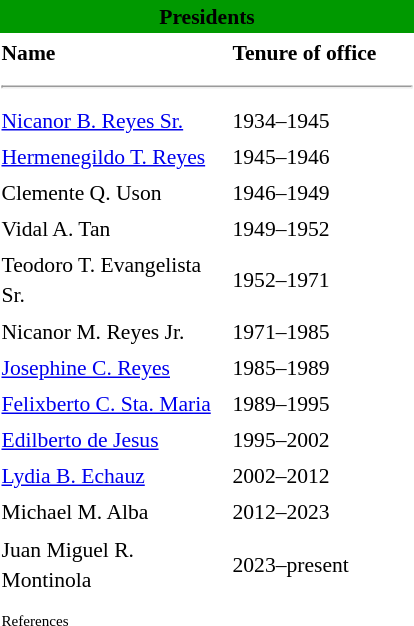<table class="toccolours" style="float:right; margin-left:1em; font-size:90%; line-height:1.4em; width:280px;">
<tr>
<th colspan="2" style="text-align: center;background-color:#009900"><span><strong>Presidents</strong></span></th>
</tr>
<tr>
<td scope="col" width="150"><strong>Name</strong></td>
<td><strong>Tenure of office</strong></td>
</tr>
<tr>
<th colspan="2"><hr></th>
</tr>
<tr>
<td><a href='#'>Nicanor B. Reyes Sr.</a></td>
<td>1934–1945</td>
</tr>
<tr>
<td><a href='#'>Hermenegildo T. Reyes</a></td>
<td>1945–1946</td>
</tr>
<tr>
<td>Clemente Q. Uson</td>
<td>1946–1949</td>
</tr>
<tr>
<td>Vidal A. Tan</td>
<td>1949–1952</td>
</tr>
<tr>
<td>Teodoro T. Evangelista Sr.</td>
<td>1952–1971</td>
</tr>
<tr>
<td>Nicanor M. Reyes Jr.</td>
<td>1971–1985</td>
</tr>
<tr>
<td><a href='#'>Josephine C. Reyes</a></td>
<td>1985–1989</td>
</tr>
<tr>
<td><a href='#'>Felixberto C. Sta. Maria</a></td>
<td>1989–1995</td>
</tr>
<tr>
<td><a href='#'>Edilberto de Jesus</a></td>
<td>1995–2002</td>
</tr>
<tr>
<td><a href='#'>Lydia B. Echauz</a></td>
<td>2002–2012</td>
</tr>
<tr>
<td>Michael M. Alba</td>
<td>2012–2023</td>
</tr>
<tr>
<td>Juan Miguel R. Montinola</td>
<td>2023–present</td>
</tr>
<tr>
<td colspan="2"></td>
</tr>
<tr>
<td style="font-size:70%">References</td>
<td></td>
</tr>
</table>
